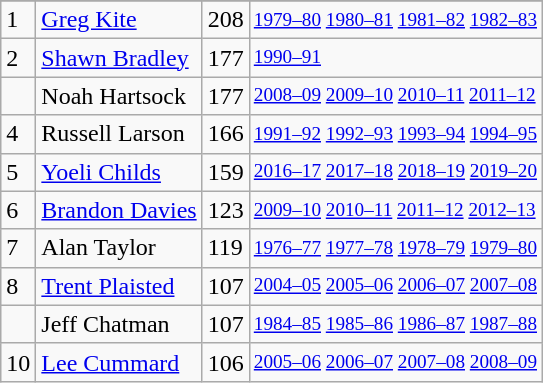<table class="wikitable">
<tr>
</tr>
<tr>
<td>1</td>
<td><a href='#'>Greg Kite</a></td>
<td>208</td>
<td style="font-size:80%;"><a href='#'>1979–80</a> <a href='#'>1980–81</a> <a href='#'>1981–82</a> <a href='#'>1982–83</a></td>
</tr>
<tr>
<td>2</td>
<td><a href='#'>Shawn Bradley</a></td>
<td>177</td>
<td style="font-size:80%;"><a href='#'>1990–91</a></td>
</tr>
<tr>
<td></td>
<td>Noah Hartsock</td>
<td>177</td>
<td style="font-size:80%;"><a href='#'>2008–09</a> <a href='#'>2009–10</a> <a href='#'>2010–11</a> <a href='#'>2011–12</a></td>
</tr>
<tr>
<td>4</td>
<td>Russell Larson</td>
<td>166</td>
<td style="font-size:80%;"><a href='#'>1991–92</a> <a href='#'>1992–93</a> <a href='#'>1993–94</a> <a href='#'>1994–95</a></td>
</tr>
<tr>
<td>5</td>
<td><a href='#'>Yoeli Childs</a></td>
<td>159</td>
<td style="font-size:80%;"><a href='#'>2016–17</a> <a href='#'>2017–18</a> <a href='#'>2018–19</a> <a href='#'>2019–20</a></td>
</tr>
<tr>
<td>6</td>
<td><a href='#'>Brandon Davies</a></td>
<td>123</td>
<td style="font-size:80%;"><a href='#'>2009–10</a> <a href='#'>2010–11</a> <a href='#'>2011–12</a> <a href='#'>2012–13</a></td>
</tr>
<tr>
<td>7</td>
<td>Alan Taylor</td>
<td>119</td>
<td style="font-size:80%;"><a href='#'>1976–77</a> <a href='#'>1977–78</a> <a href='#'>1978–79</a> <a href='#'>1979–80</a></td>
</tr>
<tr>
<td>8</td>
<td><a href='#'>Trent Plaisted</a></td>
<td>107</td>
<td style="font-size:80%;"><a href='#'>2004–05</a> <a href='#'>2005–06</a> <a href='#'>2006–07</a> <a href='#'>2007–08</a></td>
</tr>
<tr>
<td></td>
<td>Jeff Chatman</td>
<td>107</td>
<td style="font-size:80%;"><a href='#'>1984–85</a> <a href='#'>1985–86</a> <a href='#'>1986–87</a> <a href='#'>1987–88</a></td>
</tr>
<tr>
<td>10</td>
<td><a href='#'>Lee Cummard</a></td>
<td>106</td>
<td style="font-size:80%;"><a href='#'>2005–06</a> <a href='#'>2006–07</a> <a href='#'>2007–08</a> <a href='#'>2008–09</a></td>
</tr>
</table>
